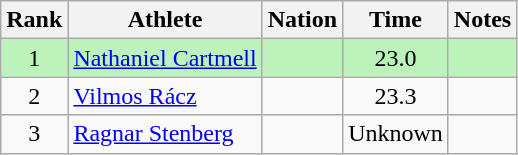<table class="wikitable sortable" style="text-align:center">
<tr>
<th>Rank</th>
<th>Athlete</th>
<th>Nation</th>
<th>Time</th>
<th>Notes</th>
</tr>
<tr bgcolor=bbf3bb>
<td>1</td>
<td align=left><a href='#'>Nathaniel Cartmell</a></td>
<td align=left></td>
<td>23.0</td>
<td></td>
</tr>
<tr>
<td>2</td>
<td align=left><a href='#'>Vilmos Rácz</a></td>
<td align=left></td>
<td>23.3</td>
<td></td>
</tr>
<tr>
<td>3</td>
<td align=left><a href='#'>Ragnar Stenberg</a></td>
<td align=left></td>
<td data-sort-value=30.0>Unknown</td>
<td></td>
</tr>
</table>
